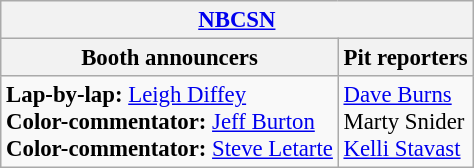<table class="wikitable" style="font-size: 95%">
<tr>
<th colspan="2"><a href='#'>NBCSN</a></th>
</tr>
<tr>
<th>Booth announcers</th>
<th>Pit reporters</th>
</tr>
<tr>
<td><strong>Lap-by-lap:</strong> <a href='#'>Leigh Diffey</a><br><strong>Color-commentator:</strong> <a href='#'>Jeff Burton</a><br><strong>Color-commentator:</strong> <a href='#'>Steve Letarte</a></td>
<td><a href='#'>Dave Burns</a><br>Marty Snider<br><a href='#'>Kelli Stavast</a></td>
</tr>
</table>
